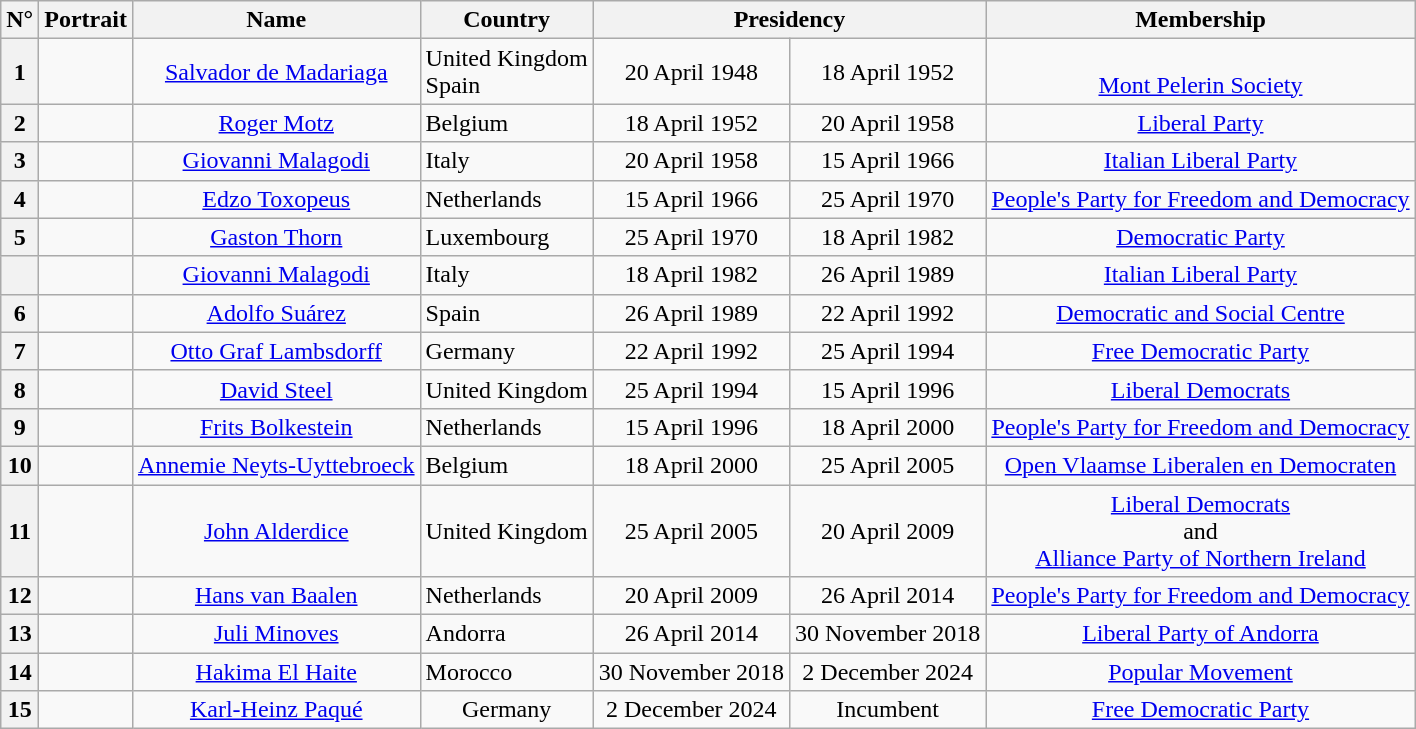<table class="wikitable" style="text-align:center">
<tr>
<th>N°</th>
<th>Portrait</th>
<th>Name<br></th>
<th>Country</th>
<th colspan=2>Presidency</th>
<th>Membership</th>
</tr>
<tr>
<th>1</th>
<td></td>
<td><a href='#'>Salvador de Madariaga</a><br></td>
<td style="text-align:left">United Kingdom<br>Spain </td>
<td class=nowrap>20 April 1948</td>
<td class=nowrap>18 April 1952</td>
<td><br><a href='#'>Mont Pelerin Society</a></td>
</tr>
<tr>
<th>2</th>
<td></td>
<td><a href='#'>Roger Motz</a><br></td>
<td style="text-align:left">Belgium</td>
<td class=nowrap>18 April 1952</td>
<td class=nowrap>20 April 1958</td>
<td><a href='#'>Liberal Party</a></td>
</tr>
<tr>
<th>3</th>
<td></td>
<td><a href='#'>Giovanni Malagodi</a><br></td>
<td style="text-align:left">Italy</td>
<td class=nowrap>20 April 1958</td>
<td class=nowrap>15 April 1966</td>
<td><a href='#'>Italian Liberal Party</a></td>
</tr>
<tr>
<th>4</th>
<td></td>
<td><a href='#'>Edzo Toxopeus</a><br></td>
<td style="text-align:left">Netherlands</td>
<td class=nowrap>15 April 1966</td>
<td class=nowrap>25 April 1970</td>
<td><a href='#'>People's Party for Freedom and Democracy</a></td>
</tr>
<tr>
<th>5</th>
<td></td>
<td><a href='#'>Gaston Thorn</a><br></td>
<td style="text-align:left">Luxembourg</td>
<td class=nowrap>25 April 1970</td>
<td class=nowrap>18 April 1982</td>
<td><a href='#'>Democratic Party</a></td>
</tr>
<tr>
<th></th>
<td></td>
<td><a href='#'>Giovanni Malagodi</a><br></td>
<td style="text-align:left">Italy</td>
<td class=nowrap>18 April 1982</td>
<td class=nowrap>26 April 1989</td>
<td><a href='#'>Italian Liberal Party</a></td>
</tr>
<tr>
<th>6</th>
<td></td>
<td><a href='#'>Adolfo Suárez</a><br></td>
<td style="text-align:left">Spain</td>
<td class=nowrap>26 April 1989</td>
<td class=nowrap>22 April 1992</td>
<td><a href='#'>Democratic and Social Centre</a></td>
</tr>
<tr>
<th>7</th>
<td></td>
<td><a href='#'>Otto Graf Lambsdorff</a><br></td>
<td style="text-align:left">Germany</td>
<td class=nowrap>22 April 1992</td>
<td class=nowrap>25 April 1994</td>
<td><a href='#'>Free Democratic Party</a></td>
</tr>
<tr>
<th>8</th>
<td></td>
<td><a href='#'>David Steel</a><br></td>
<td style="text-align:left">United Kingdom</td>
<td class=nowrap>25 April 1994</td>
<td class=nowrap>15 April 1996</td>
<td><a href='#'>Liberal Democrats</a></td>
</tr>
<tr>
<th>9</th>
<td></td>
<td><a href='#'>Frits Bolkestein</a><br></td>
<td style="text-align:left">Netherlands</td>
<td class=nowrap>15 April 1996</td>
<td class=nowrap>18 April 2000</td>
<td><a href='#'>People's Party for Freedom and Democracy</a></td>
</tr>
<tr>
<th>10</th>
<td></td>
<td><a href='#'>Annemie Neyts-Uyttebroeck</a><br></td>
<td style="text-align:left">Belgium</td>
<td class=nowrap>18 April 2000</td>
<td class=nowrap>25 April 2005</td>
<td><a href='#'>Open Vlaamse Liberalen en Democraten</a></td>
</tr>
<tr>
<th>11</th>
<td></td>
<td><a href='#'>John Alderdice</a><br></td>
<td style="text-align:left">United Kingdom</td>
<td class=nowrap>25 April 2005</td>
<td class=nowrap>20 April 2009</td>
<td><a href='#'>Liberal Democrats</a><br>and<br><a href='#'>Alliance Party of Northern Ireland</a></td>
</tr>
<tr>
<th>12</th>
<td></td>
<td><a href='#'>Hans van Baalen</a><br></td>
<td style="text-align:left">Netherlands</td>
<td class=nowrap>20 April 2009</td>
<td class=nowrap>26 April 2014</td>
<td><a href='#'>People's Party for Freedom and Democracy</a></td>
</tr>
<tr>
<th>13</th>
<td></td>
<td><a href='#'>Juli Minoves</a><br></td>
<td style="text-align:left">Andorra</td>
<td class=nowrap>26 April 2014</td>
<td class=nowrap>30 November 2018</td>
<td><a href='#'>Liberal Party of Andorra</a></td>
</tr>
<tr>
<th>14</th>
<td></td>
<td><a href='#'>Hakima El Haite</a><br></td>
<td style="text-align:left">Morocco</td>
<td class=nowrap>30 November 2018</td>
<td class=nowrap>2 December 2024</td>
<td><a href='#'>Popular Movement</a></td>
</tr>
<tr>
<th>15</th>
<td></td>
<td><a href='#'>Karl-Heinz Paqué</a><br></td>
<td>Germany</td>
<td>2 December 2024</td>
<td>Incumbent</td>
<td><a href='#'>Free Democratic Party</a></td>
</tr>
</table>
